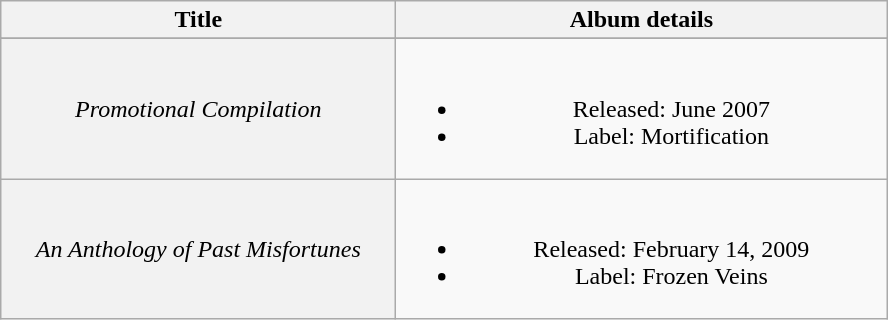<table class="wikitable plainrowheaders" style="text-align:center;" border="1">
<tr>
<th rowspan="1" scope="col" style="width:16em;">Title</th>
<th rowspan="1" scope="col" style="width:20em;">Album details</th>
</tr>
<tr>
</tr>
<tr>
<th scope="row" style="font-weight:normal;"><em>Promotional Compilation</em></th>
<td><br><ul><li>Released: June 2007</li><li>Label: Mortification</li></ul></td>
</tr>
<tr>
<th scope="row" style="font-weight:normal;"><em>An Anthology of Past Misfortunes</em></th>
<td><br><ul><li>Released: February 14, 2009</li><li>Label: Frozen Veins</li></ul></td>
</tr>
</table>
